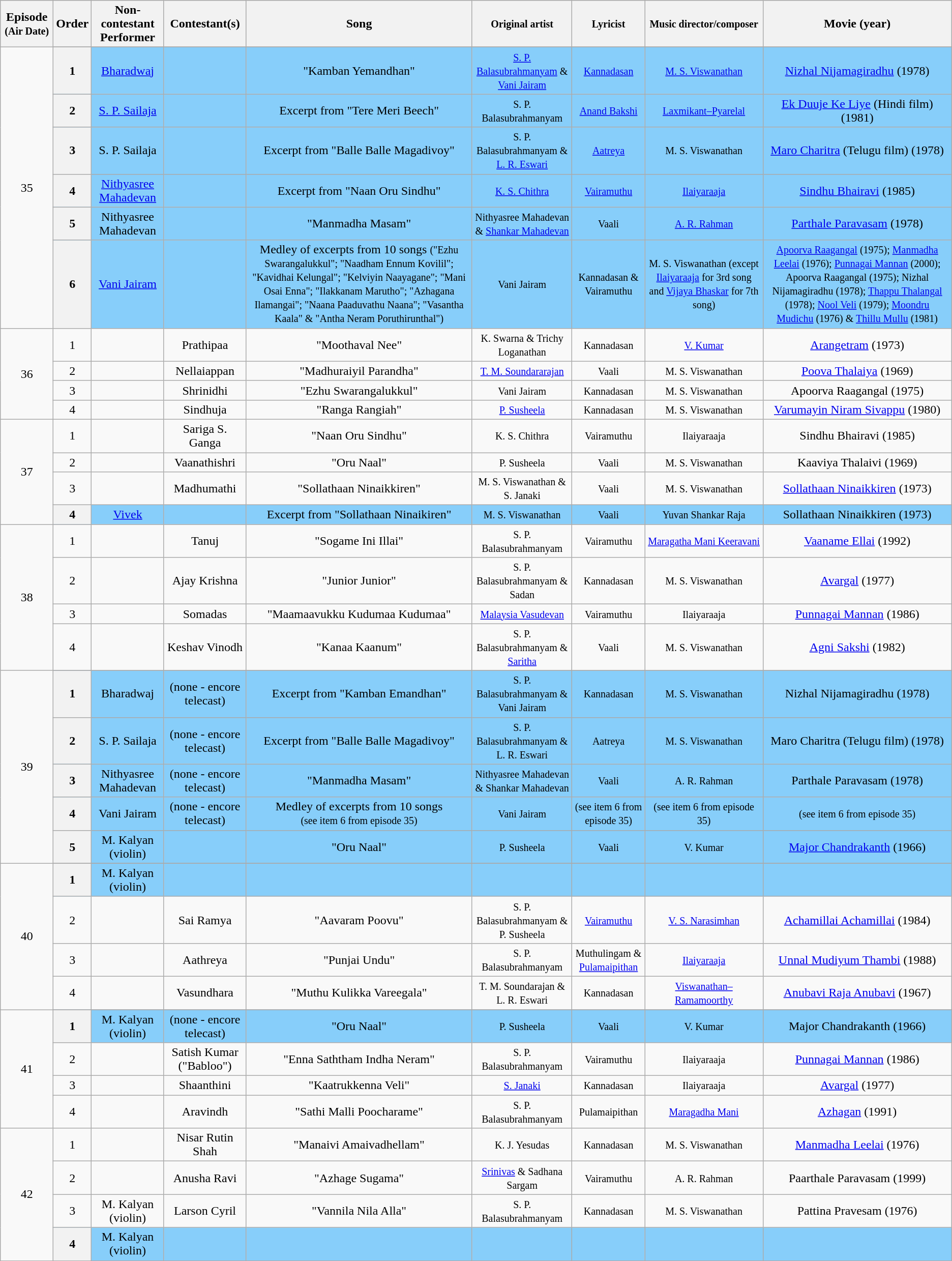<table class="wikitable sortable" style="text-align: center; width: auto;">
<tr style="background:lightgrey; text-align:center;">
<th>Episode <small>(Air Date)</small></th>
<th>Order</th>
<th>Non-contestant Performer</th>
<th>Contestant(s)</th>
<th>Song</th>
<th><small>Original artist</small></th>
<th><small>Lyricist</small></th>
<th><small>Music director/composer</small></th>
<th>Movie (year)</th>
</tr>
<tr>
<td rowspan=7>35 <br><small></small></td>
</tr>
<tr style="background:lightskyblue">
<th scope="row">1</th>
<td><a href='#'>Bharadwaj</a></td>
<td></td>
<td>"Kamban Yemandhan"</td>
<td><small><a href='#'>S. P. Balasubrahmanyam</a> & <a href='#'>Vani Jairam</a></small></td>
<td><small><a href='#'>Kannadasan</a></small></td>
<td><small><a href='#'>M. S. Viswanathan</a></small></td>
<td><a href='#'>Nizhal Nijamagiradhu</a> (1978)</td>
</tr>
<tr style="background:lightskyblue">
<th scope="row">2</th>
<td><a href='#'>S. P. Sailaja</a></td>
<td></td>
<td>Excerpt from "Tere Meri Beech"</td>
<td><small>S. P. Balasubrahmanyam</small></td>
<td><small><a href='#'>Anand Bakshi</a></small></td>
<td><small><a href='#'>Laxmikant–Pyarelal</a></small></td>
<td><a href='#'>Ek Duuje Ke Liye</a> (Hindi film) (1981)</td>
</tr>
<tr style="background:lightskyblue">
<th scope="row">3</th>
<td>S. P. Sailaja</td>
<td></td>
<td>Excerpt from "Balle Balle Magadivoy"</td>
<td><small>S. P. Balasubrahmanyam & <a href='#'>L. R. Eswari</a></small></td>
<td><small><a href='#'>Aatreya</a></small></td>
<td><small>M. S. Viswanathan</small></td>
<td><a href='#'>Maro Charitra</a> (Telugu film) (1978)</td>
</tr>
<tr style="background:lightskyblue">
<th scope="row">4</th>
<td><a href='#'>Nithyasree Mahadevan</a></td>
<td></td>
<td>Excerpt from "Naan Oru Sindhu"</td>
<td><small><a href='#'>K. S. Chithra</a></small></td>
<td><small><a href='#'>Vairamuthu</a></small></td>
<td><small><a href='#'>Ilaiyaraaja</a></small></td>
<td><a href='#'>Sindhu Bhairavi</a> (1985)</td>
</tr>
<tr style="background:lightskyblue">
<th scope="row">5</th>
<td>Nithyasree Mahadevan</td>
<td></td>
<td>"Manmadha Masam"</td>
<td><small>Nithyasree Mahadevan & <a href='#'>Shankar Mahadevan</a></small></td>
<td><small>Vaali</small></td>
<td><small><a href='#'>A. R. Rahman</a></small></td>
<td><a href='#'>Parthale Paravasam</a> (1978)</td>
</tr>
<tr style="background:lightskyblue">
<th scope="row">6</th>
<td><a href='#'>Vani Jairam</a></td>
<td></td>
<td>Medley of excerpts from 10 songs <small>("Ezhu Swarangalukkul"; "Naadham Ennum Kovilil"; "Kavidhai Kelungal"; "Kelviyin Naayagane"; "Mani Osai Enna"; "Ilakkanam Marutho"; "Azhagana Ilamangai"; "Naana Paaduvathu Naana"; "Vasantha Kaala" & "Antha Neram Poruthirunthal")</small></td>
<td><small>Vani Jairam</small></td>
<td><small>Kannadasan & Vairamuthu</small></td>
<td><small>M. S. Viswanathan (except <a href='#'>Ilaiyaraaja</a> for 3rd song and <a href='#'>Vijaya Bhaskar</a> for 7th song)</small></td>
<td><small><a href='#'>Apoorva Raagangal</a> (1975); <a href='#'>Manmadha Leelai</a> (1976); <a href='#'>Punnagai Mannan</a> (2000); Apoorva Raagangal (1975); Nizhal Nijamagiradhu (1978); <a href='#'>Thappu Thalangal</a> (1978); <a href='#'>Nool Veli</a> (1979); <a href='#'>Moondru Mudichu</a> (1976) & <a href='#'>Thillu Mullu</a> (1981)</small></td>
</tr>
<tr>
<td rowspan=4>36 <br><small></small></td>
<td>1</td>
<td></td>
<td>Prathipaa</td>
<td>"Moothaval Nee"</td>
<td><small>K. Swarna & Trichy Loganathan</small></td>
<td><small>Kannadasan</small></td>
<td><small><a href='#'>V. Kumar</a></small></td>
<td><a href='#'>Arangetram</a> (1973)</td>
</tr>
<tr>
<td>2</td>
<td></td>
<td>Nellaiappan</td>
<td>"Madhuraiyil Parandha"</td>
<td><small><a href='#'>T. M. Soundararajan</a></small></td>
<td><small>Vaali</small></td>
<td><small>M. S. Viswanathan</small></td>
<td><a href='#'>Poova Thalaiya</a> (1969)</td>
</tr>
<tr>
<td>3</td>
<td></td>
<td>Shrinidhi</td>
<td>"Ezhu Swarangalukkul"</td>
<td><small>Vani Jairam</small></td>
<td><small>Kannadasan</small></td>
<td><small>M. S. Viswanathan</small></td>
<td>Apoorva Raagangal (1975)</td>
</tr>
<tr>
<td>4</td>
<td></td>
<td>Sindhuja</td>
<td>"Ranga Rangiah"</td>
<td><small><a href='#'>P. Susheela</a></small></td>
<td><small>Kannadasan</small></td>
<td><small>M. S. Viswanathan</small></td>
<td><a href='#'>Varumayin Niram Sivappu</a> (1980)</td>
</tr>
<tr>
<td rowspan=4>37 <br><small></small></td>
<td>1</td>
<td></td>
<td>Sariga S. Ganga</td>
<td>"Naan Oru Sindhu"</td>
<td><small>K. S. Chithra</small></td>
<td><small>Vairamuthu</small></td>
<td><small>Ilaiyaraaja</small></td>
<td>Sindhu Bhairavi (1985)</td>
</tr>
<tr>
<td>2</td>
<td></td>
<td>Vaanathishri</td>
<td>"Oru Naal"</td>
<td><small>P. Susheela</small></td>
<td><small>Vaali</small></td>
<td><small>M. S. Viswanathan</small></td>
<td>Kaaviya Thalaivi (1969)</td>
</tr>
<tr>
<td>3</td>
<td></td>
<td>Madhumathi</td>
<td>"Sollathaan Ninaikkiren"</td>
<td><small>M. S. Viswanathan & S. Janaki</small></td>
<td><small>Vaali</small></td>
<td><small>M. S. Viswanathan</small></td>
<td><a href='#'>Sollathaan Ninaikkiren</a> (1973)</td>
</tr>
<tr style="background:lightskyblue">
<th scope="row">4</th>
<td><a href='#'>Vivek</a></td>
<td></td>
<td>Excerpt from "Sollathaan Ninaikiren"</td>
<td><small>M. S. Viswanathan</small></td>
<td><small>Vaali</small></td>
<td><small>Yuvan Shankar Raja</small></td>
<td>Sollathaan Ninaikkiren (1973)</td>
</tr>
<tr>
<td rowspan=4>38 <br><small></small></td>
<td>1</td>
<td></td>
<td>Tanuj</td>
<td>"Sogame Ini Illai"</td>
<td><small>S. P. Balasubrahmanyam</small></td>
<td><small>Vairamuthu</small></td>
<td><small><a href='#'>Maragatha Mani Keeravani</a></small></td>
<td><a href='#'>Vaaname Ellai</a> (1992)</td>
</tr>
<tr>
<td>2</td>
<td></td>
<td>Ajay Krishna</td>
<td>"Junior Junior"</td>
<td><small>S. P. Balasubrahmanyam & Sadan</small></td>
<td><small>Kannadasan</small></td>
<td><small>M. S. Viswanathan</small></td>
<td><a href='#'>Avargal</a> (1977)</td>
</tr>
<tr>
<td>3</td>
<td></td>
<td>Somadas</td>
<td>"Maamaavukku Kudumaa Kudumaa"</td>
<td><small><a href='#'>Malaysia Vasudevan</a></small></td>
<td><small>Vairamuthu</small></td>
<td><small>Ilaiyaraaja</small></td>
<td><a href='#'>Punnagai Mannan</a> (1986)</td>
</tr>
<tr>
<td>4</td>
<td></td>
<td>Keshav Vinodh</td>
<td>"Kanaa Kaanum"</td>
<td><small>S. P. Balasubrahmanyam & <a href='#'>Saritha</a></small></td>
<td><small>Vaali</small></td>
<td><small>M. S. Viswanathan</small></td>
<td><a href='#'>Agni Sakshi</a> (1982)</td>
</tr>
<tr>
<td rowspan=6>39 <br><small></small></td>
</tr>
<tr style="background:lightskyblue">
<th scope="row">1</th>
<td>Bharadwaj</td>
<td>(none - encore telecast)</td>
<td>Excerpt from "Kamban Emandhan"</td>
<td><small>S. P. Balasubrahmanyam & Vani Jairam</small></td>
<td><small>Kannadasan</small></td>
<td><small>M. S. Viswanathan</small></td>
<td>Nizhal Nijamagiradhu (1978)</td>
</tr>
<tr style="background:lightskyblue">
<th scope="row">2</th>
<td>S. P. Sailaja</td>
<td>(none - encore telecast)</td>
<td>Excerpt from "Balle Balle Magadivoy"</td>
<td><small>S. P. Balasubrahmanyam & L. R. Eswari</small></td>
<td><small>Aatreya</small></td>
<td><small>M. S. Viswanathan</small></td>
<td>Maro Charitra (Telugu film) (1978)</td>
</tr>
<tr style="background:lightskyblue">
<th scope="row">3</th>
<td>Nithyasree Mahadevan</td>
<td>(none - encore telecast)</td>
<td>"Manmadha Masam"</td>
<td><small>Nithyasree Mahadevan & Shankar Mahadevan</small></td>
<td><small>Vaali</small></td>
<td><small>A. R. Rahman</small></td>
<td>Parthale Paravasam (1978)</td>
</tr>
<tr style="background:lightskyblue">
<th scope="row">4</th>
<td>Vani Jairam</td>
<td>(none - encore telecast)</td>
<td>Medley of excerpts from 10 songs<br> <small>(see item 6 from episode 35)</small></td>
<td><small>Vani Jairam</small></td>
<td><small>(see item 6 from episode 35)</small></td>
<td><small>(see item 6 from episode 35)</small></td>
<td><small>(see item 6 from episode 35)</small></td>
</tr>
<tr style="background:lightskyblue">
<th scope="row">5</th>
<td>M. Kalyan (violin)</td>
<td></td>
<td>"Oru Naal"</td>
<td><small>P. Susheela</small></td>
<td><small>Vaali</small></td>
<td><small>V. Kumar</small></td>
<td><a href='#'>Major Chandrakanth</a> (1966)</td>
</tr>
<tr>
<td rowspan=5>40 <br><small></small></td>
</tr>
<tr style="background:lightskyblue">
<th scope="row">1</th>
<td>M. Kalyan (violin)</td>
<td></td>
<td></td>
<td></td>
<td></td>
<td></td>
<td></td>
</tr>
<tr>
<td>2</td>
<td></td>
<td>Sai Ramya</td>
<td>"Aavaram Poovu"</td>
<td><small>S. P. Balasubrahmanyam & P. Susheela</small></td>
<td><small><a href='#'>Vairamuthu</a></small></td>
<td><small><a href='#'>V. S. Narasimhan</a></small></td>
<td><a href='#'>Achamillai Achamillai</a> (1984)</td>
</tr>
<tr>
<td>3</td>
<td></td>
<td>Aathreya</td>
<td>"Punjai Undu"</td>
<td><small>S. P. Balasubrahmanyam</small></td>
<td><small>Muthulingam & <a href='#'>Pulamaipithan</a></small></td>
<td><small><a href='#'>Ilaiyaraaja</a></small></td>
<td><a href='#'>Unnal Mudiyum Thambi</a> (1988)</td>
</tr>
<tr>
<td>4</td>
<td></td>
<td>Vasundhara</td>
<td>"Muthu Kulikka Vareegala"</td>
<td><small>T. M. Soundarajan & L. R. Eswari</small></td>
<td><small>Kannadasan</small></td>
<td><small><a href='#'>Viswanathan–Ramamoorthy</a></small></td>
<td><a href='#'>Anubavi Raja Anubavi</a> (1967)</td>
</tr>
<tr>
<td rowspan=5>41 <br><small></small></td>
</tr>
<tr style="background:lightskyblue">
<th scope="row">1</th>
<td>M. Kalyan (violin)</td>
<td>(none - encore telecast)</td>
<td>"Oru Naal"</td>
<td><small>P. Susheela</small></td>
<td><small>Vaali</small></td>
<td><small>V. Kumar</small></td>
<td>Major Chandrakanth (1966)</td>
</tr>
<tr>
<td>2</td>
<td></td>
<td>Satish Kumar ("Babloo")</td>
<td>"Enna Saththam Indha Neram"</td>
<td><small>S. P. Balasubrahmanyam</small></td>
<td><small>Vairamuthu</small></td>
<td><small>Ilaiyaraaja</small></td>
<td><a href='#'>Punnagai Mannan</a> (1986)</td>
</tr>
<tr>
<td>3</td>
<td></td>
<td>Shaanthini</td>
<td>"Kaatrukkenna Veli"</td>
<td><small><a href='#'>S. Janaki</a></small></td>
<td><small>Kannadasan</small></td>
<td><small>Ilaiyaraaja</small></td>
<td><a href='#'>Avargal</a> (1977)</td>
</tr>
<tr>
<td>4</td>
<td></td>
<td>Aravindh</td>
<td>"Sathi Malli Poocharame"</td>
<td><small>S. P. Balasubrahmanyam</small></td>
<td><small>Pulamaipithan</small></td>
<td><small><a href='#'>Maragadha Mani</a></small></td>
<td><a href='#'>Azhagan</a> (1991)</td>
</tr>
<tr>
<td rowspan=4>42 <br><small></small></td>
<td>1</td>
<td></td>
<td>Nisar Rutin Shah</td>
<td>"Manaivi Amaivadhellam"</td>
<td><small>K. J. Yesudas</small></td>
<td><small>Kannadasan</small></td>
<td><small>M. S. Viswanathan</small></td>
<td><a href='#'>Manmadha Leelai</a> (1976)</td>
</tr>
<tr>
<td>2</td>
<td></td>
<td>Anusha Ravi</td>
<td>"Azhage Sugama"</td>
<td><small><a href='#'>Srinivas</a> & Sadhana Sargam</small></td>
<td><small>Vairamuthu</small></td>
<td><small>A. R. Rahman</small></td>
<td>Paarthale Paravasam (1999)</td>
</tr>
<tr>
<td>3</td>
<td>M. Kalyan (violin)</td>
<td>Larson Cyril</td>
<td>"Vannila Nila Alla"</td>
<td><small>S. P. Balasubrahmanyam</small></td>
<td><small>Kannadasan</small></td>
<td><small>M. S. Viswanathan</small></td>
<td>Pattina Pravesam (1976)</td>
</tr>
<tr style="background:lightskyblue">
<th scope="row">4</th>
<td>M. Kalyan (violin)</td>
<td></td>
<td></td>
<td></td>
<td></td>
<td></td>
<td></td>
</tr>
<tr>
</tr>
</table>
